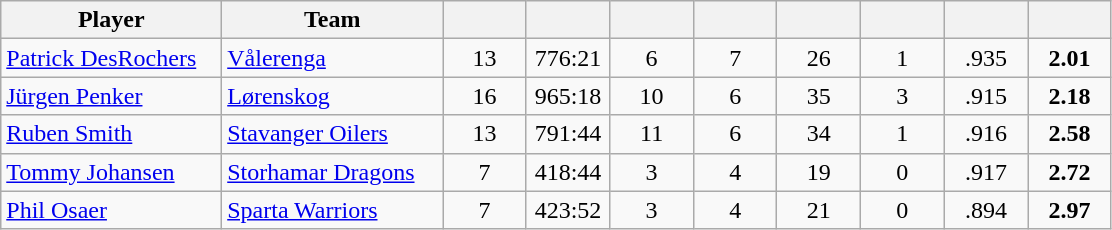<table class="wikitable sortable" style="text-align:center">
<tr>
<th bgcolor="#DDDDFF" width="18.5%">Player</th>
<th bgcolor="#DDDDFF" width="18.5%">Team</th>
<th bgcolor="#DDDDFF" width="7%"></th>
<th bgcolor="#DDDDFF" width="7%"></th>
<th bgcolor="#DDDDFF" width="7%"></th>
<th bgcolor="#DDDDFF" width="7%"></th>
<th bgcolor="#DDDDFF" width="7%"></th>
<th bgcolor="#DDDDFF" width="7%"></th>
<th bgcolor="#DDDDFF" width="7%"></th>
<th bgcolor="#DDDDFF" width="7%"></th>
</tr>
<tr>
<td align=left> <a href='#'>Patrick DesRochers</a></td>
<td align=left><a href='#'>Vålerenga</a></td>
<td>13</td>
<td>776:21</td>
<td>6</td>
<td>7</td>
<td>26</td>
<td>1</td>
<td>.935</td>
<td><strong>2.01</strong></td>
</tr>
<tr>
<td align=left> <a href='#'>Jürgen Penker</a></td>
<td align=left><a href='#'>Lørenskog</a></td>
<td>16</td>
<td>965:18</td>
<td>10</td>
<td>6</td>
<td>35</td>
<td>3</td>
<td>.915</td>
<td><strong>2.18</strong></td>
</tr>
<tr>
<td align=left> <a href='#'>Ruben Smith</a></td>
<td align=left><a href='#'>Stavanger Oilers</a></td>
<td>13</td>
<td>791:44</td>
<td>11</td>
<td>6</td>
<td>34</td>
<td>1</td>
<td>.916</td>
<td><strong>2.58</strong></td>
</tr>
<tr>
<td align=left> <a href='#'>Tommy Johansen</a></td>
<td align=left><a href='#'>Storhamar Dragons</a></td>
<td>7</td>
<td>418:44</td>
<td>3</td>
<td>4</td>
<td>19</td>
<td>0</td>
<td>.917</td>
<td><strong>2.72</strong></td>
</tr>
<tr>
<td align=left> <a href='#'>Phil Osaer</a></td>
<td align=left><a href='#'>Sparta Warriors</a></td>
<td>7</td>
<td>423:52</td>
<td>3</td>
<td>4</td>
<td>21</td>
<td>0</td>
<td>.894</td>
<td><strong>2.97</strong></td>
</tr>
</table>
